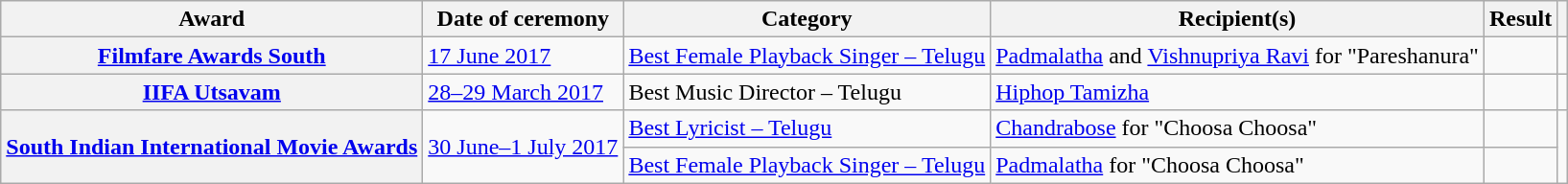<table class="wikitable plainrowheaders sortable">
<tr>
<th scope="col">Award</th>
<th scope="col">Date of ceremony</th>
<th scope="col">Category</th>
<th scope="col">Recipient(s)</th>
<th scope="col" class="unsortable">Result</th>
<th scope="col" class="unsortable"></th>
</tr>
<tr>
<th scope="row"><a href='#'>Filmfare Awards South</a></th>
<td><a href='#'>17 June 2017</a></td>
<td><a href='#'>Best Female Playback Singer – Telugu</a></td>
<td><a href='#'>Padmalatha</a> and <a href='#'>Vishnupriya Ravi</a> for "Pareshanura"</td>
<td></td>
<td style="text-align:center;"><br></td>
</tr>
<tr>
<th scope="row"><a href='#'>IIFA Utsavam</a></th>
<td><a href='#'>28–29 March 2017</a></td>
<td>Best Music Director – Telugu</td>
<td><a href='#'>Hiphop Tamizha</a></td>
<td></td>
<td style="text-align:center;"><br></td>
</tr>
<tr>
<th rowspan="2" scope="row"><a href='#'>South Indian International Movie Awards</a></th>
<td rowspan="2"><a href='#'>30 June–1 July 2017</a></td>
<td><a href='#'>Best Lyricist – Telugu</a></td>
<td><a href='#'>Chandrabose</a> for "Choosa Choosa"</td>
<td></td>
<td rowspan="2" style="text-align:center;"><br></td>
</tr>
<tr>
<td><a href='#'>Best Female Playback Singer – Telugu</a></td>
<td><a href='#'>Padmalatha</a> for "Choosa Choosa"</td>
<td></td>
</tr>
</table>
